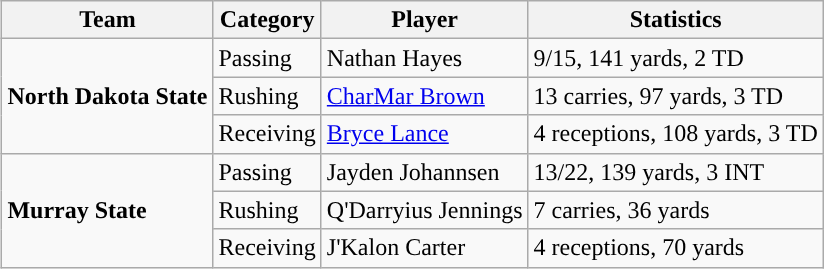<table class="wikitable" style="float: right;">
<tr>
<th>Team</th>
<th>Category</th>
<th>Player</th>
<th>Statistics</th>
</tr>
<tr>
<td rowspan=3><strong>North Dakota State</strong></td>
<td>Passing</td>
<td>Nathan Hayes</td>
<td>9/15, 141 yards, 2 TD</td>
</tr>
<tr>
<td>Rushing</td>
<td><a href='#'>CharMar Brown</a></td>
<td>13 carries, 97 yards, 3 TD</td>
</tr>
<tr>
<td>Receiving</td>
<td><a href='#'>Bryce Lance</a></td>
<td>4 receptions, 108 yards, 3 TD</td>
</tr>
<tr>
<td rowspan=3><strong>Murray State</strong></td>
<td>Passing</td>
<td>Jayden Johannsen</td>
<td>13/22, 139 yards, 3 INT</td>
</tr>
<tr>
<td>Rushing</td>
<td>Q'Darryius Jennings</td>
<td>7 carries, 36 yards</td>
</tr>
<tr>
<td>Receiving</td>
<td>J'Kalon Carter</td>
<td>4 receptions, 70 yards</td>
</tr>
</table>
